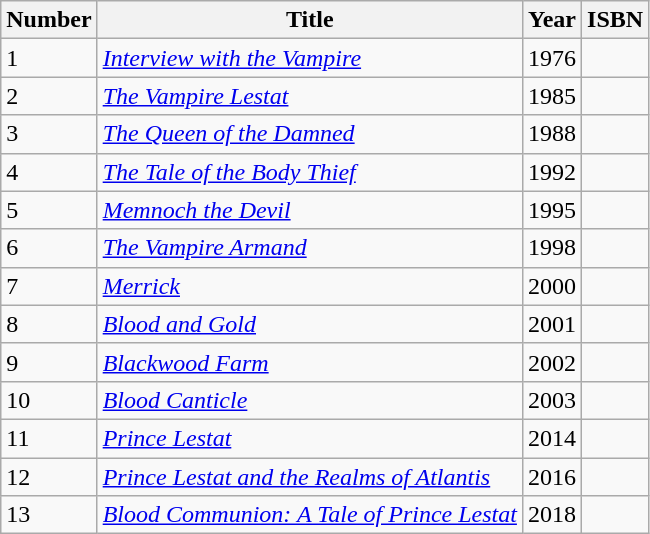<table class="wikitable">
<tr>
<th>Number</th>
<th>Title</th>
<th>Year</th>
<th>ISBN</th>
</tr>
<tr>
<td>1</td>
<td><em><a href='#'>Interview with the Vampire</a></em></td>
<td>1976</td>
<td></td>
</tr>
<tr>
<td>2</td>
<td><em><a href='#'>The Vampire Lestat</a></em></td>
<td>1985</td>
<td></td>
</tr>
<tr>
<td>3</td>
<td><em><a href='#'>The Queen of the Damned</a></em></td>
<td>1988</td>
<td></td>
</tr>
<tr>
<td>4</td>
<td><em><a href='#'>The Tale of the Body Thief</a></em></td>
<td>1992</td>
<td></td>
</tr>
<tr>
<td>5</td>
<td><em><a href='#'>Memnoch the Devil</a></em></td>
<td>1995</td>
<td></td>
</tr>
<tr>
<td>6</td>
<td><em><a href='#'>The Vampire Armand</a></em></td>
<td>1998</td>
<td></td>
</tr>
<tr>
<td>7</td>
<td><em><a href='#'>Merrick</a></em></td>
<td>2000</td>
<td></td>
</tr>
<tr>
<td>8</td>
<td><em><a href='#'>Blood and Gold</a></em></td>
<td>2001</td>
<td></td>
</tr>
<tr>
<td>9</td>
<td><em><a href='#'>Blackwood Farm</a></em></td>
<td>2002</td>
<td></td>
</tr>
<tr>
<td>10</td>
<td><em><a href='#'>Blood Canticle</a></em></td>
<td>2003</td>
<td></td>
</tr>
<tr>
<td>11</td>
<td><em><a href='#'>Prince Lestat</a></em></td>
<td>2014</td>
<td></td>
</tr>
<tr>
<td>12</td>
<td><em><a href='#'>Prince Lestat and the Realms of Atlantis</a></em></td>
<td>2016</td>
<td></td>
</tr>
<tr>
<td>13</td>
<td><em><a href='#'>Blood Communion: A Tale of Prince Lestat</a></em></td>
<td>2018</td>
<td></td>
</tr>
</table>
